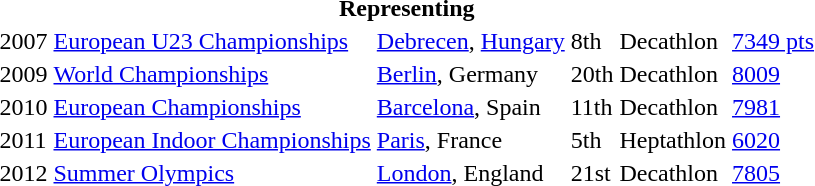<table>
<tr>
<th colspan="6">Representing </th>
</tr>
<tr>
<td>2007</td>
<td><a href='#'>European U23 Championships</a></td>
<td><a href='#'>Debrecen</a>, <a href='#'>Hungary</a></td>
<td>8th</td>
<td>Decathlon</td>
<td><a href='#'>7349 pts</a></td>
</tr>
<tr>
<td>2009</td>
<td><a href='#'>World Championships</a></td>
<td><a href='#'>Berlin</a>, Germany</td>
<td>20th</td>
<td>Decathlon</td>
<td><a href='#'>8009</a></td>
</tr>
<tr>
<td>2010</td>
<td><a href='#'>European Championships</a></td>
<td><a href='#'>Barcelona</a>, Spain</td>
<td>11th</td>
<td>Decathlon</td>
<td><a href='#'>7981</a></td>
</tr>
<tr>
<td>2011</td>
<td><a href='#'>European Indoor Championships</a></td>
<td><a href='#'>Paris</a>, France</td>
<td>5th</td>
<td>Heptathlon</td>
<td><a href='#'>6020</a></td>
</tr>
<tr>
<td>2012</td>
<td><a href='#'>Summer Olympics</a></td>
<td><a href='#'>London</a>, England</td>
<td>21st</td>
<td>Decathlon</td>
<td><a href='#'>7805</a></td>
</tr>
</table>
